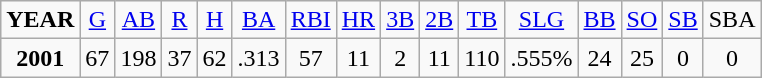<table class="sortable wikitable" style="text-align:center;">
<tr>
<td><strong>YEAR</strong></td>
<td><a href='#'>G</a></td>
<td><a href='#'>AB</a></td>
<td><a href='#'>R</a></td>
<td><a href='#'>H</a></td>
<td><a href='#'>BA</a></td>
<td><a href='#'>RBI</a></td>
<td><a href='#'>HR</a></td>
<td><a href='#'>3B</a></td>
<td><a href='#'>2B</a></td>
<td><a href='#'>TB</a></td>
<td><a href='#'>SLG</a></td>
<td><a href='#'>BB</a></td>
<td><a href='#'>SO</a></td>
<td><a href='#'>SB</a></td>
<td>SBA</td>
</tr>
<tr>
<td><strong>2001</strong></td>
<td>67</td>
<td>198</td>
<td>37</td>
<td>62</td>
<td>.313</td>
<td>57</td>
<td>11</td>
<td>2</td>
<td>11</td>
<td>110</td>
<td>.555%</td>
<td>24</td>
<td>25</td>
<td>0</td>
<td>0</td>
</tr>
</table>
